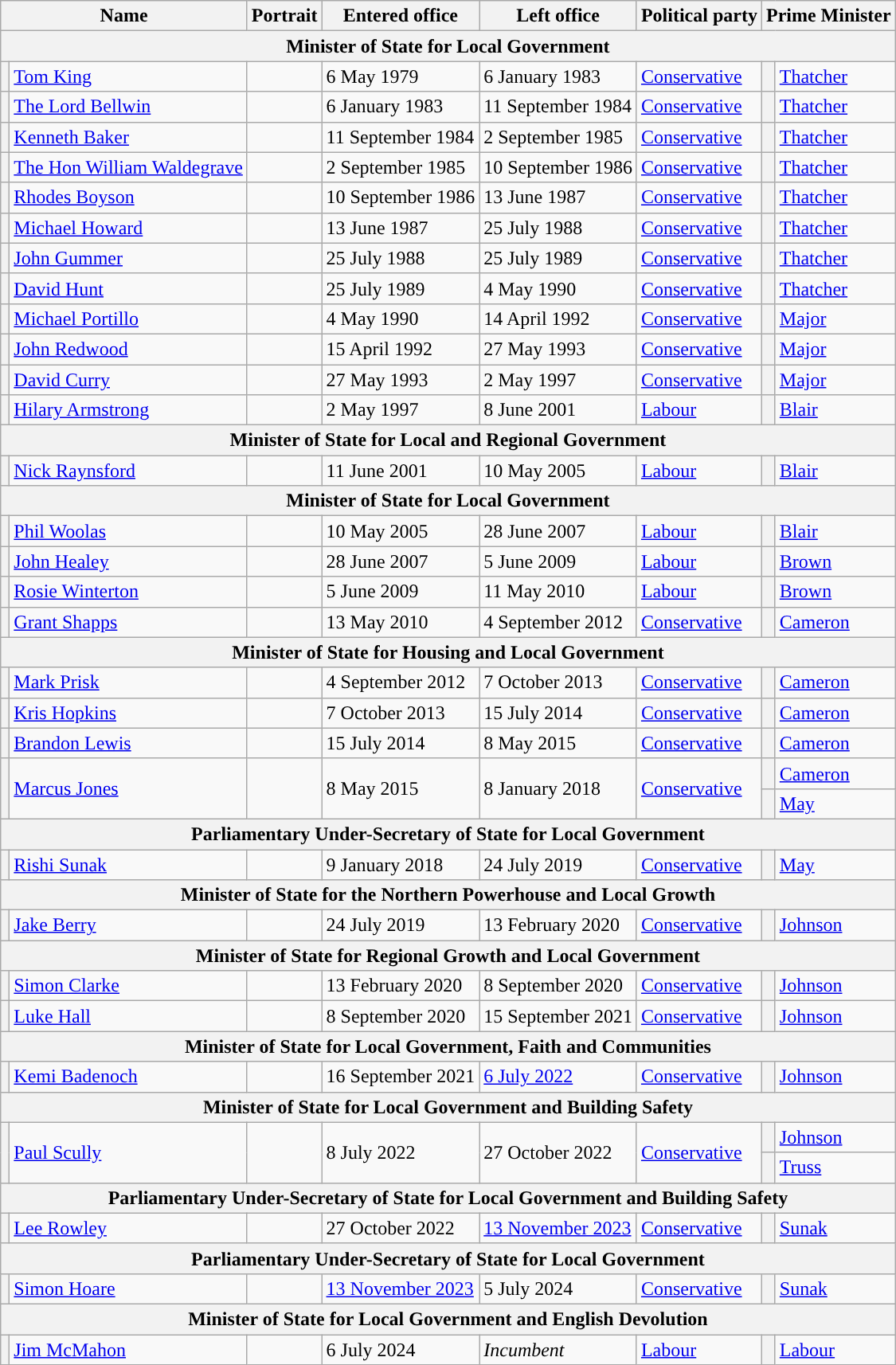<table class="wikitable">
<tr>
<th colspan="2">Name</th>
<th>Portrait</th>
<th>Entered office</th>
<th>Left office</th>
<th>Political party</th>
<th colspan="2">Prime Minister</th>
</tr>
<tr>
<th colspan="8">Minister of State for Local Government</th>
</tr>
<tr>
<th style="background-color: "></th>
<td><a href='#'>Tom King</a></td>
<td></td>
<td>6 May 1979</td>
<td>6 January 1983</td>
<td><a href='#'>Conservative</a></td>
<th style="background-color: "></th>
<td><a href='#'>Thatcher</a></td>
</tr>
<tr>
<th style="background-color: "></th>
<td><a href='#'>The Lord Bellwin</a></td>
<td></td>
<td>6 January 1983</td>
<td>11 September 1984</td>
<td><a href='#'>Conservative</a></td>
<th style="background-color: "></th>
<td><a href='#'>Thatcher</a></td>
</tr>
<tr>
<th style="background-color: "></th>
<td><a href='#'>Kenneth Baker</a></td>
<td></td>
<td>11 September 1984</td>
<td>2 September 1985</td>
<td><a href='#'>Conservative</a></td>
<th style="background-color: "></th>
<td><a href='#'>Thatcher</a></td>
</tr>
<tr>
<th style="background-color: "></th>
<td><a href='#'>The Hon William Waldegrave</a></td>
<td></td>
<td>2 September 1985</td>
<td>10 September 1986</td>
<td><a href='#'>Conservative</a></td>
<th style="background-color: "></th>
<td><a href='#'>Thatcher</a></td>
</tr>
<tr>
<th style="background-color: "></th>
<td><a href='#'>Rhodes Boyson</a></td>
<td></td>
<td>10 September 1986</td>
<td>13 June 1987</td>
<td><a href='#'>Conservative</a></td>
<th style="background-color: "></th>
<td><a href='#'>Thatcher</a></td>
</tr>
<tr>
<th style="background-color: "></th>
<td><a href='#'>Michael Howard</a></td>
<td></td>
<td>13 June 1987</td>
<td>25 July 1988</td>
<td><a href='#'>Conservative</a></td>
<th style="background-color: "></th>
<td><a href='#'>Thatcher</a></td>
</tr>
<tr>
<th style="background-color: "></th>
<td><a href='#'>John Gummer</a></td>
<td></td>
<td>25 July 1988</td>
<td>25 July 1989</td>
<td><a href='#'>Conservative</a></td>
<th style="background-color: "></th>
<td><a href='#'>Thatcher</a></td>
</tr>
<tr>
<th style="background-color: "></th>
<td><a href='#'>David Hunt</a></td>
<td></td>
<td>25 July 1989</td>
<td>4 May 1990</td>
<td><a href='#'>Conservative</a></td>
<th style="background-color: "></th>
<td><a href='#'>Thatcher</a></td>
</tr>
<tr>
<th style="background-color: "></th>
<td><a href='#'>Michael Portillo</a></td>
<td></td>
<td>4 May 1990</td>
<td>14 April 1992</td>
<td><a href='#'>Conservative</a></td>
<th style="background-color: "></th>
<td><a href='#'>Major</a></td>
</tr>
<tr>
<th style="background-color: "></th>
<td><a href='#'>John Redwood</a></td>
<td></td>
<td>15 April 1992</td>
<td>27 May 1993</td>
<td><a href='#'>Conservative</a></td>
<th style="background-color: "></th>
<td><a href='#'>Major</a></td>
</tr>
<tr>
<th style="background-color: "></th>
<td><a href='#'>David Curry</a></td>
<td></td>
<td>27 May 1993</td>
<td>2 May 1997</td>
<td><a href='#'>Conservative</a></td>
<th style="background-color: "></th>
<td><a href='#'>Major</a></td>
</tr>
<tr>
<th style="background-color: "></th>
<td><a href='#'>Hilary Armstrong</a></td>
<td></td>
<td>2 May 1997</td>
<td>8 June 2001</td>
<td><a href='#'>Labour</a></td>
<th style="background-color: "></th>
<td><a href='#'>Blair</a></td>
</tr>
<tr>
<th colspan="8">Minister of State for Local and Regional Government</th>
</tr>
<tr>
<th style="background-color: "></th>
<td><a href='#'>Nick Raynsford</a></td>
<td></td>
<td>11 June 2001</td>
<td>10 May 2005</td>
<td><a href='#'>Labour</a></td>
<th style="background-color: "></th>
<td><a href='#'>Blair</a></td>
</tr>
<tr>
<th colspan="8">Minister of State for Local Government</th>
</tr>
<tr>
<th style="background-color: "></th>
<td><a href='#'>Phil Woolas</a></td>
<td></td>
<td>10 May 2005</td>
<td>28 June 2007</td>
<td><a href='#'>Labour</a></td>
<th style="background-color: "></th>
<td><a href='#'>Blair</a></td>
</tr>
<tr>
<th style="background-color: "></th>
<td><a href='#'>John Healey</a></td>
<td></td>
<td>28 June 2007</td>
<td>5 June 2009</td>
<td><a href='#'>Labour</a></td>
<th style="background-color: "></th>
<td><a href='#'>Brown</a></td>
</tr>
<tr>
<th style="background-color: "></th>
<td><a href='#'>Rosie Winterton</a></td>
<td></td>
<td>5 June 2009</td>
<td>11 May 2010</td>
<td><a href='#'>Labour</a></td>
<th style="background-color: "></th>
<td><a href='#'>Brown</a></td>
</tr>
<tr>
<th style="background-color: "></th>
<td><a href='#'>Grant Shapps</a></td>
<td></td>
<td>13 May 2010</td>
<td>4 September 2012</td>
<td><a href='#'>Conservative</a></td>
<th style="background-color: "></th>
<td><a href='#'>Cameron</a></td>
</tr>
<tr>
<th colspan="8">Minister of State for Housing and Local Government</th>
</tr>
<tr>
<th style="background-color: "></th>
<td><a href='#'>Mark Prisk</a></td>
<td></td>
<td>4 September 2012</td>
<td>7 October 2013</td>
<td><a href='#'>Conservative</a></td>
<th style="background-color: "></th>
<td><a href='#'>Cameron</a></td>
</tr>
<tr>
<th style="background-color: "></th>
<td><a href='#'>Kris Hopkins</a></td>
<td></td>
<td>7 October 2013</td>
<td>15 July 2014</td>
<td><a href='#'>Conservative</a></td>
<th style="background-color: "></th>
<td><a href='#'>Cameron</a></td>
</tr>
<tr>
<th style="background-color: "></th>
<td><a href='#'>Brandon Lewis</a></td>
<td></td>
<td>15 July 2014</td>
<td>8 May 2015</td>
<td><a href='#'>Conservative</a></td>
<th style="background-color: "></th>
<td><a href='#'>Cameron</a></td>
</tr>
<tr>
<th rowspan=2 style="background-color: "></th>
<td rowspan=2><a href='#'>Marcus Jones</a></td>
<td rowspan=2></td>
<td rowspan=2>8 May 2015</td>
<td rowspan=2>8 January 2018</td>
<td rowspan=2><a href='#'>Conservative</a></td>
<th style="background-color: "></th>
<td><a href='#'>Cameron</a></td>
</tr>
<tr>
<th style="background-color: "></th>
<td><a href='#'>May</a></td>
</tr>
<tr>
<th colspan="8">Parliamentary Under-Secretary of State for Local Government</th>
</tr>
<tr>
<th style="background-color: "></th>
<td><a href='#'>Rishi Sunak</a></td>
<td></td>
<td>9 January 2018</td>
<td>24 July 2019</td>
<td><a href='#'>Conservative</a></td>
<th style="background-color: "></th>
<td><a href='#'>May</a></td>
</tr>
<tr>
<th colspan="8">Minister of State for the Northern Powerhouse and Local Growth</th>
</tr>
<tr>
<th style="background-color: "></th>
<td><a href='#'>Jake Berry</a></td>
<td></td>
<td>24 July 2019</td>
<td>13 February 2020</td>
<td><a href='#'>Conservative</a></td>
<th style="background-color: "></th>
<td><a href='#'>Johnson</a></td>
</tr>
<tr>
<th colspan="8">Minister of State for Regional Growth and Local Government</th>
</tr>
<tr>
<th style="background-color: "></th>
<td><a href='#'>Simon Clarke</a></td>
<td></td>
<td>13 February 2020</td>
<td>8 September 2020</td>
<td><a href='#'>Conservative</a></td>
<th style="background-color: "></th>
<td><a href='#'>Johnson</a></td>
</tr>
<tr>
<th style="background-color: "></th>
<td><a href='#'>Luke Hall</a></td>
<td></td>
<td>8 September 2020</td>
<td>15 September 2021</td>
<td><a href='#'>Conservative</a></td>
<th style="background-color: "></th>
<td><a href='#'>Johnson</a></td>
</tr>
<tr>
<th colspan="8">Minister of State for Local Government, Faith and Communities</th>
</tr>
<tr>
<th style="background-color: "></th>
<td><a href='#'>Kemi Badenoch</a></td>
<td></td>
<td>16 September 2021</td>
<td><a href='#'>6 July 2022</a></td>
<td><a href='#'>Conservative</a></td>
<th style="background-color: "></th>
<td><a href='#'>Johnson</a></td>
</tr>
<tr>
<th colspan="8">Minister of State for Local Government and Building Safety</th>
</tr>
<tr>
<th rowspan=2 style="background-color: "></th>
<td rowspan=2><a href='#'>Paul Scully</a></td>
<td rowspan=2></td>
<td rowspan=2>8 July 2022</td>
<td rowspan=2>27 October 2022</td>
<td rowspan=2><a href='#'>Conservative</a></td>
<th style="background-color: "></th>
<td><a href='#'>Johnson</a></td>
</tr>
<tr>
<th style="background-color: "></th>
<td><a href='#'>Truss</a></td>
</tr>
<tr>
<th colspan="8">Parliamentary Under-Secretary of State for Local Government and Building Safety</th>
</tr>
<tr>
<th style="background-color: "></th>
<td><a href='#'>Lee Rowley</a></td>
<td></td>
<td>27 October 2022</td>
<td><a href='#'>13 November 2023</a></td>
<td><a href='#'>Conservative</a></td>
<th style="background-color: "></th>
<td><a href='#'>Sunak</a></td>
</tr>
<tr>
<th colspan="8">Parliamentary Under-Secretary of State for Local Government</th>
</tr>
<tr>
<th style="background-color: "></th>
<td><a href='#'>Simon Hoare</a></td>
<td></td>
<td><a href='#'>13 November 2023</a></td>
<td>5 July 2024</td>
<td><a href='#'>Conservative</a></td>
<th style="background-color: "></th>
<td><a href='#'>Sunak</a></td>
</tr>
<tr>
<th colspan="8">Minister of State for Local Government and English Devolution</th>
</tr>
<tr>
<th style="background-color: "></th>
<td><a href='#'>Jim McMahon</a></td>
<td></td>
<td>6 July 2024</td>
<td><em>Incumbent</em></td>
<td><a href='#'>Labour</a></td>
<th style="background-color: "></th>
<td><a href='#'>Labour</a></td>
</tr>
</table>
